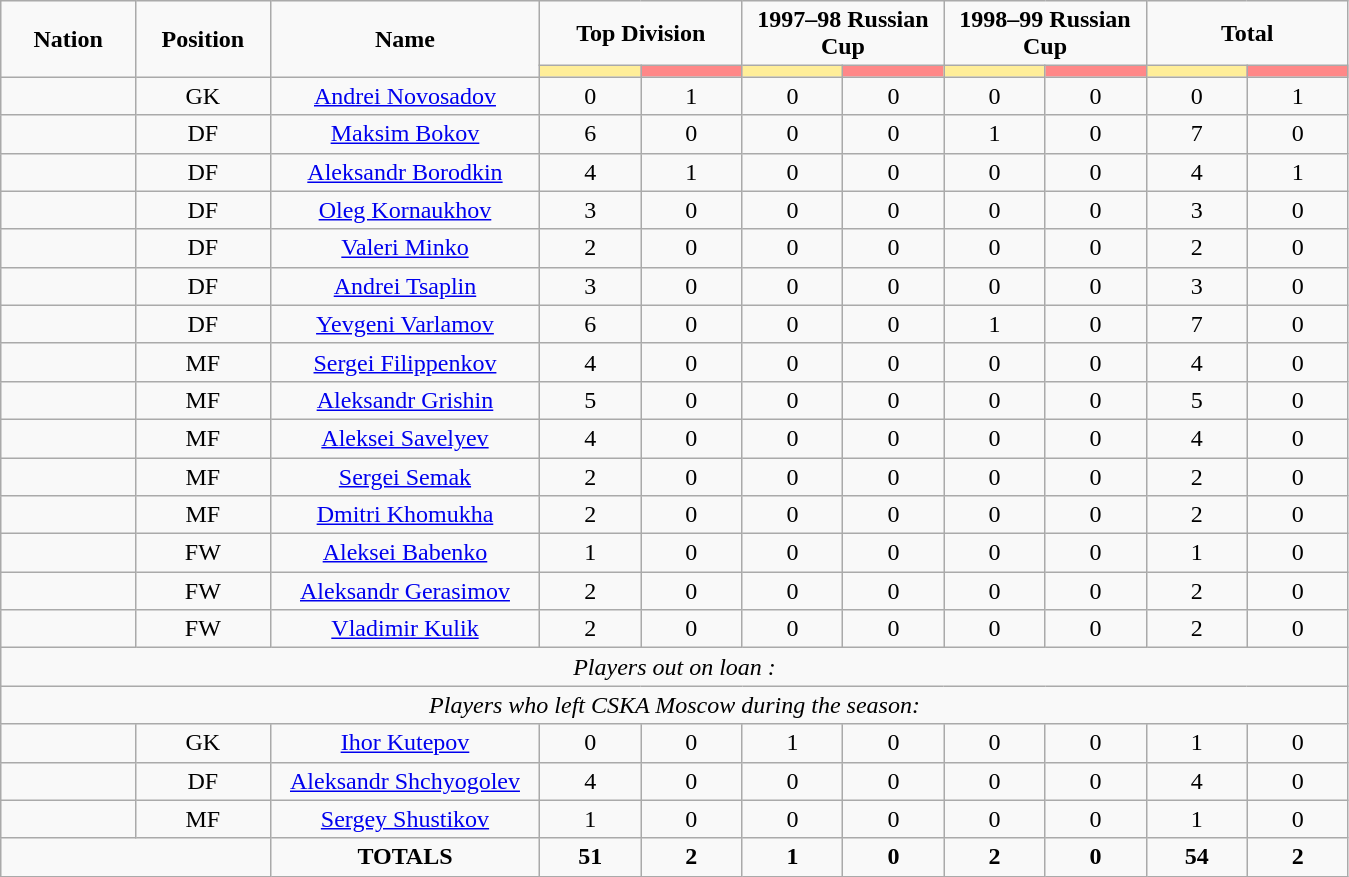<table class="wikitable" style="font-size: 100%; text-align: center;">
<tr>
<td rowspan="2" width="10%" align="center"><strong>Nation</strong></td>
<td rowspan="2" width="10%" align="center"><strong>Position</strong></td>
<td rowspan="2" width="20%" align="center"><strong>Name</strong></td>
<td colspan="2" align="center"><strong>Top Division</strong></td>
<td colspan="2" align="center"><strong>1997–98 Russian Cup</strong></td>
<td colspan="2" align="center"><strong>1998–99 Russian Cup</strong></td>
<td colspan="2" align="center"><strong>Total</strong></td>
</tr>
<tr>
<th width=60 style="background: #FFEE99"></th>
<th width=60 style="background: #FF8888"></th>
<th width=60 style="background: #FFEE99"></th>
<th width=60 style="background: #FF8888"></th>
<th width=60 style="background: #FFEE99"></th>
<th width=60 style="background: #FF8888"></th>
<th width=60 style="background: #FFEE99"></th>
<th width=60 style="background: #FF8888"></th>
</tr>
<tr>
<td></td>
<td>GK</td>
<td><a href='#'>Andrei Novosadov</a></td>
<td>0</td>
<td>1</td>
<td>0</td>
<td>0</td>
<td>0</td>
<td>0</td>
<td>0</td>
<td>1</td>
</tr>
<tr>
<td></td>
<td>DF</td>
<td><a href='#'>Maksim Bokov</a></td>
<td>6</td>
<td>0</td>
<td>0</td>
<td>0</td>
<td>1</td>
<td>0</td>
<td>7</td>
<td>0</td>
</tr>
<tr>
<td></td>
<td>DF</td>
<td><a href='#'>Aleksandr Borodkin</a></td>
<td>4</td>
<td>1</td>
<td>0</td>
<td>0</td>
<td>0</td>
<td>0</td>
<td>4</td>
<td>1</td>
</tr>
<tr>
<td></td>
<td>DF</td>
<td><a href='#'>Oleg Kornaukhov</a></td>
<td>3</td>
<td>0</td>
<td>0</td>
<td>0</td>
<td>0</td>
<td>0</td>
<td>3</td>
<td>0</td>
</tr>
<tr>
<td></td>
<td>DF</td>
<td><a href='#'>Valeri Minko</a></td>
<td>2</td>
<td>0</td>
<td>0</td>
<td>0</td>
<td>0</td>
<td>0</td>
<td>2</td>
<td>0</td>
</tr>
<tr>
<td></td>
<td>DF</td>
<td><a href='#'>Andrei Tsaplin</a></td>
<td>3</td>
<td>0</td>
<td>0</td>
<td>0</td>
<td>0</td>
<td>0</td>
<td>3</td>
<td>0</td>
</tr>
<tr>
<td></td>
<td>DF</td>
<td><a href='#'>Yevgeni Varlamov</a></td>
<td>6</td>
<td>0</td>
<td>0</td>
<td>0</td>
<td>1</td>
<td>0</td>
<td>7</td>
<td>0</td>
</tr>
<tr>
<td></td>
<td>MF</td>
<td><a href='#'>Sergei Filippenkov</a></td>
<td>4</td>
<td>0</td>
<td>0</td>
<td>0</td>
<td>0</td>
<td>0</td>
<td>4</td>
<td>0</td>
</tr>
<tr>
<td></td>
<td>MF</td>
<td><a href='#'>Aleksandr Grishin</a></td>
<td>5</td>
<td>0</td>
<td>0</td>
<td>0</td>
<td>0</td>
<td>0</td>
<td>5</td>
<td>0</td>
</tr>
<tr>
<td></td>
<td>MF</td>
<td><a href='#'>Aleksei Savelyev</a></td>
<td>4</td>
<td>0</td>
<td>0</td>
<td>0</td>
<td>0</td>
<td>0</td>
<td>4</td>
<td>0</td>
</tr>
<tr>
<td></td>
<td>MF</td>
<td><a href='#'>Sergei Semak</a></td>
<td>2</td>
<td>0</td>
<td>0</td>
<td>0</td>
<td>0</td>
<td>0</td>
<td>2</td>
<td>0</td>
</tr>
<tr>
<td></td>
<td>MF</td>
<td><a href='#'>Dmitri Khomukha</a></td>
<td>2</td>
<td>0</td>
<td>0</td>
<td>0</td>
<td>0</td>
<td>0</td>
<td>2</td>
<td>0</td>
</tr>
<tr>
<td></td>
<td>FW</td>
<td><a href='#'>Aleksei Babenko</a></td>
<td>1</td>
<td>0</td>
<td>0</td>
<td>0</td>
<td>0</td>
<td>0</td>
<td>1</td>
<td>0</td>
</tr>
<tr>
<td></td>
<td>FW</td>
<td><a href='#'>Aleksandr Gerasimov</a></td>
<td>2</td>
<td>0</td>
<td>0</td>
<td>0</td>
<td>0</td>
<td>0</td>
<td>2</td>
<td>0</td>
</tr>
<tr>
<td></td>
<td>FW</td>
<td><a href='#'>Vladimir Kulik</a></td>
<td>2</td>
<td>0</td>
<td>0</td>
<td>0</td>
<td>0</td>
<td>0</td>
<td>2</td>
<td>0</td>
</tr>
<tr>
<td colspan="14"><em>Players out on loan :</em></td>
</tr>
<tr>
<td colspan="14"><em>Players who left CSKA Moscow during the season:</em></td>
</tr>
<tr>
<td></td>
<td>GK</td>
<td><a href='#'>Ihor Kutepov</a></td>
<td>0</td>
<td>0</td>
<td>1</td>
<td>0</td>
<td>0</td>
<td>0</td>
<td>1</td>
<td>0</td>
</tr>
<tr>
<td></td>
<td>DF</td>
<td><a href='#'>Aleksandr Shchyogolev</a></td>
<td>4</td>
<td>0</td>
<td>0</td>
<td>0</td>
<td>0</td>
<td>0</td>
<td>4</td>
<td>0</td>
</tr>
<tr>
<td></td>
<td>MF</td>
<td><a href='#'>Sergey Shustikov</a></td>
<td>1</td>
<td>0</td>
<td>0</td>
<td>0</td>
<td>0</td>
<td>0</td>
<td>1</td>
<td>0</td>
</tr>
<tr>
<td colspan="2"></td>
<td><strong>TOTALS</strong></td>
<td><strong>51</strong></td>
<td><strong>2</strong></td>
<td><strong>1</strong></td>
<td><strong>0</strong></td>
<td><strong>2</strong></td>
<td><strong>0</strong></td>
<td><strong>54</strong></td>
<td><strong>2</strong></td>
</tr>
</table>
